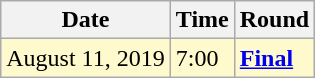<table class="wikitable">
<tr>
<th>Date</th>
<th>Time</th>
<th>Round</th>
</tr>
<tr style=background:lemonchiffon>
<td>August 11, 2019</td>
<td>7:00</td>
<td><strong><a href='#'>Final</a></strong></td>
</tr>
</table>
